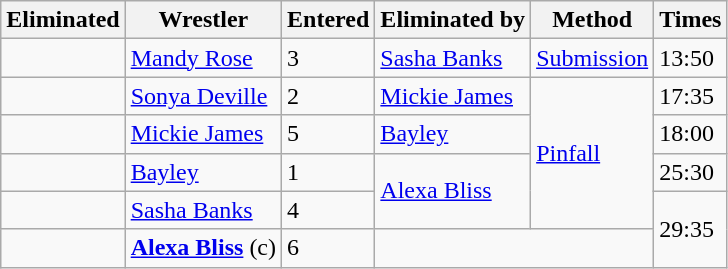<table class="wikitable sortable">
<tr>
<th>Eliminated</th>
<th>Wrestler</th>
<th>Entered</th>
<th>Eliminated by</th>
<th>Method</th>
<th>Times</th>
</tr>
<tr>
<td></td>
<td><a href='#'>Mandy Rose</a></td>
<td>3</td>
<td><a href='#'>Sasha Banks</a></td>
<td><a href='#'>Submission</a></td>
<td>13:50</td>
</tr>
<tr>
<td></td>
<td><a href='#'>Sonya Deville</a></td>
<td>2</td>
<td><a href='#'>Mickie James</a></td>
<td rowspan=4><a href='#'>Pinfall</a></td>
<td>17:35</td>
</tr>
<tr>
<td></td>
<td><a href='#'>Mickie James</a></td>
<td>5</td>
<td><a href='#'>Bayley</a></td>
<td>18:00</td>
</tr>
<tr>
<td></td>
<td><a href='#'>Bayley</a></td>
<td>1</td>
<td rowspan=2><a href='#'>Alexa Bliss</a></td>
<td>25:30</td>
</tr>
<tr>
<td></td>
<td><a href='#'>Sasha Banks</a></td>
<td>4</td>
<td rowspan=2>29:35</td>
</tr>
<tr>
<td></td>
<td><strong><a href='#'>Alexa Bliss</a></strong> (c)</td>
<td>6</td>
<td colspan="2"></td>
</tr>
</table>
